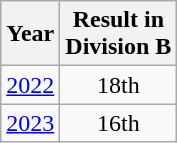<table class="wikitable" style="text-align:center">
<tr>
<th>Year</th>
<th>Result in<br>Division B</th>
</tr>
<tr>
<td><a href='#'>2022</a></td>
<td>18th</td>
</tr>
<tr>
<td><a href='#'>2023</a></td>
<td>16th</td>
</tr>
</table>
